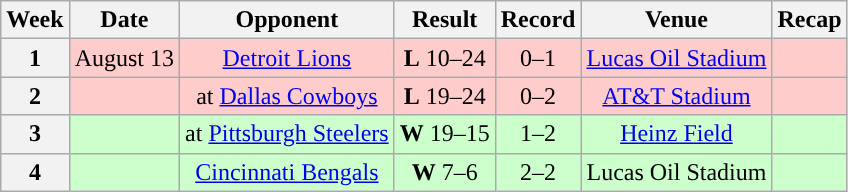<table class="wikitable" style="text-align:center">
<tr>
<th>Week</th>
<th>Date</th>
<th>Opponent</th>
<th>Result</th>
<th>Record</th>
<th>Venue</th>
<th>Recap</th>
</tr>
<tr style="background:#fcc">
<th>1</th>
<td>August 13</td>
<td><a href='#'>Detroit Lions</a></td>
<td><strong>L</strong> 10–24</td>
<td>0–1</td>
<td><a href='#'>Lucas Oil Stadium</a></td>
<td></td>
</tr>
<tr style="background:#fcc">
<th>2</th>
<td></td>
<td>at <a href='#'>Dallas Cowboys</a></td>
<td><strong>L</strong> 19–24</td>
<td>0–2</td>
<td><a href='#'>AT&T Stadium</a></td>
<td></td>
</tr>
<tr style="background:#cfc">
<th>3</th>
<td></td>
<td>at <a href='#'>Pittsburgh Steelers</a></td>
<td><strong>W</strong> 19–15</td>
<td>1–2</td>
<td><a href='#'>Heinz Field</a></td>
<td></td>
</tr>
<tr style="background:#cfc">
<th>4</th>
<td></td>
<td><a href='#'>Cincinnati Bengals</a></td>
<td><strong>W</strong> 7–6</td>
<td>2–2</td>
<td>Lucas Oil Stadium</td>
<td></td>
</tr>
</table>
